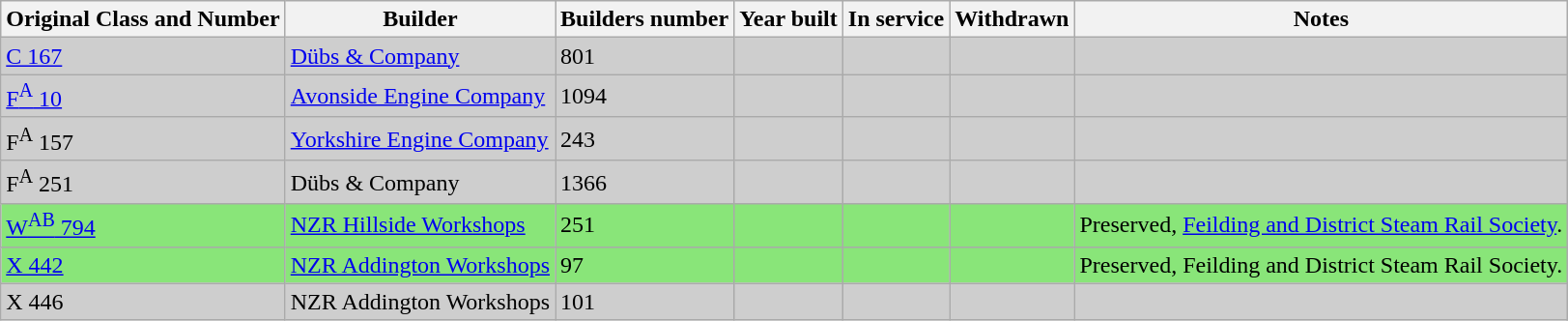<table class="sortable wikitable" border="1">
<tr>
<th>Original Class and Number</th>
<th>Builder</th>
<th>Builders number</th>
<th>Year built</th>
<th>In service</th>
<th>Withdrawn</th>
<th>Notes</th>
</tr>
<tr style="background:#cecece;">
<td><a href='#'>C 167</a></td>
<td><a href='#'>Dübs & Company</a></td>
<td>801</td>
<td></td>
<td></td>
<td></td>
<td></td>
</tr>
<tr style="background:#cecece;">
<td><a href='#'>F<sup>A</sup> 10</a></td>
<td><a href='#'>Avonside Engine Company</a></td>
<td>1094</td>
<td></td>
<td></td>
<td></td>
<td></td>
</tr>
<tr style="background:#cecece;">
<td>F<sup>A</sup> 157</td>
<td><a href='#'>Yorkshire Engine Company</a></td>
<td>243</td>
<td></td>
<td></td>
<td></td>
<td></td>
</tr>
<tr style="background:#cecece;">
<td>F<sup>A</sup> 251</td>
<td>Dübs & Company</td>
<td>1366</td>
<td></td>
<td></td>
<td></td>
<td></td>
</tr>
<tr style="background:#89E579;">
<td><a href='#'>W<sup>AB</sup> 794</a></td>
<td><a href='#'>NZR Hillside Workshops</a></td>
<td>251</td>
<td></td>
<td></td>
<td></td>
<td>Preserved, <a href='#'>Feilding and District Steam Rail Society</a>.</td>
</tr>
<tr style="background:#89E579;">
<td><a href='#'>X 442</a></td>
<td><a href='#'>NZR Addington Workshops</a></td>
<td>97</td>
<td></td>
<td></td>
<td></td>
<td>Preserved, Feilding and District Steam Rail Society.</td>
</tr>
<tr style="background:#cecece;">
<td>X 446</td>
<td>NZR Addington Workshops</td>
<td>101</td>
<td></td>
<td></td>
<td></td>
<td></td>
</tr>
</table>
